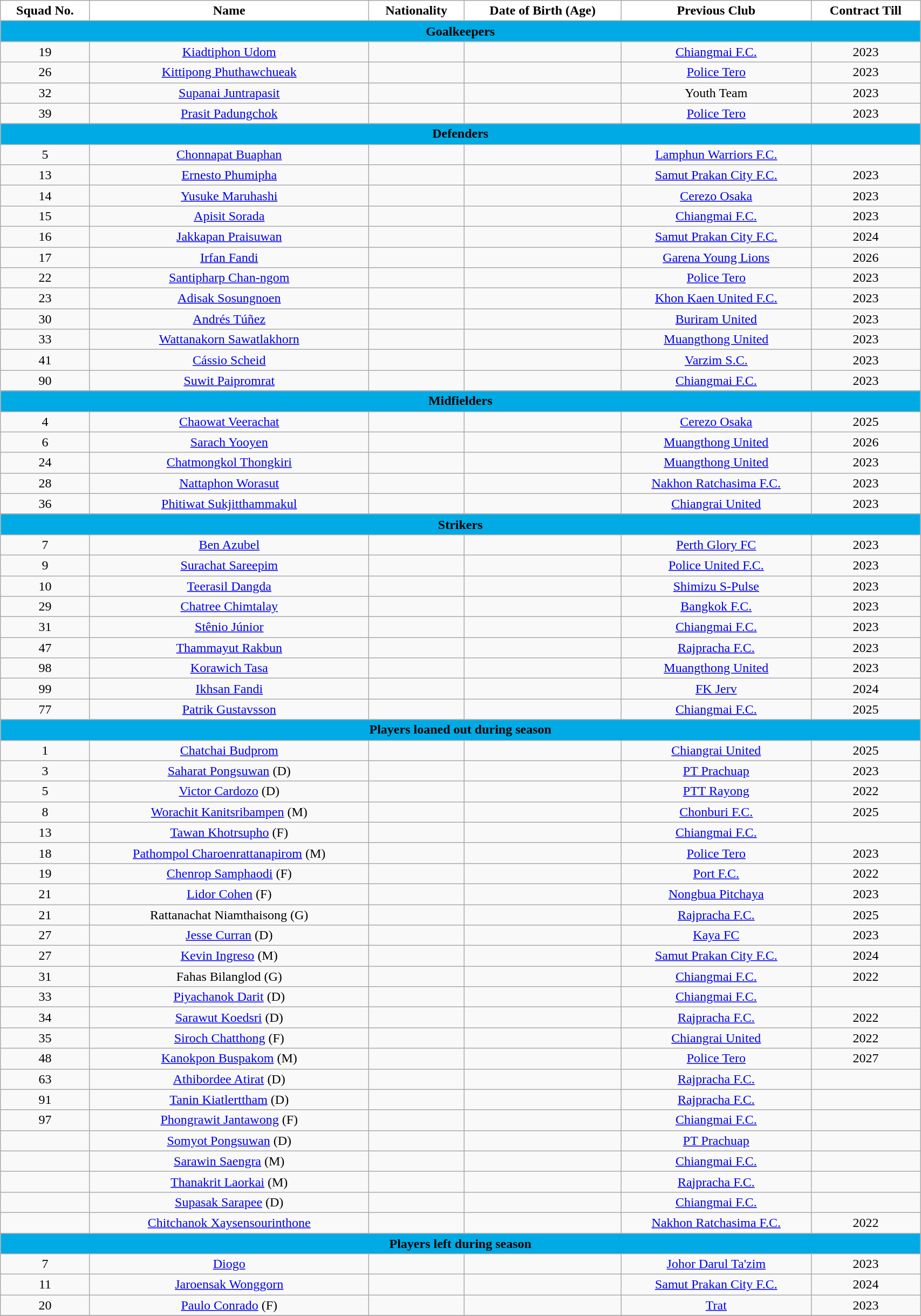<table class="wikitable" style="text-align:center; font-size:100%; width:90%;">
<tr>
<th style="background:white; color:black; text-align:center;">Squad No.</th>
<th style="background:white; color:black; text-align:center;">Name</th>
<th style="background:white; color:black; text-align:center;">Nationality</th>
<th style="background:white; color:black; text-align:center;">Date of Birth (Age)</th>
<th style="background:white; color:black; text-align:center;">Previous Club</th>
<th style="background:white; color:black; text-align:center;">Contract Till</th>
</tr>
<tr>
<th colspan="8" style="background:#00AAE4; color:black; text-align:center">Goalkeepers</th>
</tr>
<tr>
<td>19</td>
<td><a href='#'>Kiadtiphon Udom</a></td>
<td></td>
<td></td>
<td> <a href='#'>Chiangmai F.C.</a></td>
<td>2023</td>
</tr>
<tr>
<td>26</td>
<td><a href='#'>Kittipong Phuthawchueak</a></td>
<td></td>
<td></td>
<td> <a href='#'>Police Tero</a></td>
<td>2023</td>
</tr>
<tr>
<td>32</td>
<td><a href='#'>Supanai Juntrapasit</a></td>
<td></td>
<td></td>
<td>Youth Team</td>
<td>2023</td>
</tr>
<tr>
<td>39</td>
<td><a href='#'>Prasit Padungchok</a></td>
<td></td>
<td></td>
<td> <a href='#'>Police Tero</a></td>
<td>2023</td>
</tr>
<tr>
<th colspan="8" style="background:#00AAE4; color:black; text-align:center">Defenders</th>
</tr>
<tr>
<td>5</td>
<td><a href='#'>Chonnapat Buaphan</a></td>
<td></td>
<td></td>
<td> <a href='#'>Lamphun Warriors F.C.</a></td>
<td></td>
</tr>
<tr>
<td>13</td>
<td><a href='#'>Ernesto Phumipha</a></td>
<td></td>
<td></td>
<td> <a href='#'>Samut Prakan City F.C.</a></td>
<td>2023</td>
</tr>
<tr>
<td>14</td>
<td><a href='#'>Yusuke Maruhashi</a></td>
<td></td>
<td></td>
<td> <a href='#'>Cerezo Osaka</a></td>
<td>2023</td>
</tr>
<tr>
<td>15</td>
<td><a href='#'>Apisit Sorada</a></td>
<td></td>
<td></td>
<td> <a href='#'>Chiangmai F.C.</a></td>
<td>2023</td>
</tr>
<tr>
<td>16</td>
<td><a href='#'>Jakkapan Praisuwan</a></td>
<td></td>
<td></td>
<td> <a href='#'>Samut Prakan City F.C.</a></td>
<td>2024</td>
</tr>
<tr>
<td>17</td>
<td><a href='#'>Irfan Fandi</a></td>
<td></td>
<td></td>
<td> <a href='#'>Garena Young Lions</a></td>
<td>2026</td>
</tr>
<tr>
<td>22</td>
<td><a href='#'>Santipharp Chan-ngom</a></td>
<td></td>
<td></td>
<td> <a href='#'>Police Tero</a></td>
<td>2023</td>
</tr>
<tr>
<td>23</td>
<td><a href='#'>Adisak Sosungnoen</a></td>
<td></td>
<td></td>
<td> <a href='#'>Khon Kaen United F.C.</a></td>
<td>2023</td>
</tr>
<tr>
<td>30</td>
<td><a href='#'>Andrés Túñez</a></td>
<td></td>
<td></td>
<td> <a href='#'>Buriram United</a></td>
<td>2023</td>
</tr>
<tr>
<td>33</td>
<td><a href='#'>Wattanakorn Sawatlakhorn</a></td>
<td></td>
<td></td>
<td> <a href='#'>Muangthong United</a></td>
<td>2023</td>
</tr>
<tr>
<td>41</td>
<td><a href='#'>Cássio Scheid</a></td>
<td></td>
<td></td>
<td> <a href='#'>Varzim S.C.</a></td>
<td>2023</td>
</tr>
<tr>
<td>90</td>
<td><a href='#'>Suwit Paipromrat</a></td>
<td></td>
<td></td>
<td> <a href='#'>Chiangmai F.C.</a></td>
<td>2023</td>
</tr>
<tr>
<th colspan="8" style="background:#00AAE4; color:black; text-align:center">Midfielders</th>
</tr>
<tr>
<td>4</td>
<td><a href='#'>Chaowat Veerachat</a></td>
<td></td>
<td></td>
<td> <a href='#'>Cerezo Osaka</a></td>
<td>2025</td>
</tr>
<tr>
<td>6</td>
<td><a href='#'>Sarach Yooyen</a></td>
<td></td>
<td></td>
<td> <a href='#'>Muangthong United</a></td>
<td>2026</td>
</tr>
<tr>
<td>24</td>
<td><a href='#'>Chatmongkol Thongkiri</a></td>
<td></td>
<td></td>
<td> <a href='#'>Muangthong United</a></td>
<td>2023</td>
</tr>
<tr>
<td>28</td>
<td><a href='#'>Nattaphon Worasut</a></td>
<td></td>
<td></td>
<td> <a href='#'>Nakhon Ratchasima F.C.</a></td>
<td>2023</td>
</tr>
<tr>
<td>36</td>
<td><a href='#'>Phitiwat Sukjitthammakul</a></td>
<td></td>
<td></td>
<td> <a href='#'>Chiangrai United</a></td>
<td>2023</td>
</tr>
<tr>
<th colspan="8" style="background:#00AAE4; color:black; text-align:center">Strikers</th>
</tr>
<tr>
<td>7</td>
<td><a href='#'>Ben Azubel</a></td>
<td></td>
<td></td>
<td> <a href='#'>Perth Glory FC</a></td>
<td>2023</td>
</tr>
<tr>
<td>9</td>
<td><a href='#'>Surachat Sareepim</a></td>
<td></td>
<td></td>
<td> <a href='#'>Police United F.C.</a></td>
<td>2023</td>
</tr>
<tr>
<td>10</td>
<td><a href='#'>Teerasil Dangda</a></td>
<td></td>
<td></td>
<td> <a href='#'>Shimizu S-Pulse</a></td>
<td>2023</td>
</tr>
<tr>
<td>29</td>
<td><a href='#'>Chatree Chimtalay</a></td>
<td></td>
<td></td>
<td> <a href='#'>Bangkok F.C.</a></td>
<td>2023</td>
</tr>
<tr>
<td>31</td>
<td><a href='#'>Stênio Júnior</a></td>
<td></td>
<td></td>
<td> <a href='#'>Chiangmai F.C.</a></td>
<td>2023</td>
</tr>
<tr>
<td>47</td>
<td><a href='#'>Thammayut Rakbun</a></td>
<td></td>
<td></td>
<td> <a href='#'>Rajpracha F.C.</a></td>
<td>2023</td>
</tr>
<tr>
<td>98</td>
<td><a href='#'>Korawich Tasa</a></td>
<td></td>
<td></td>
<td> <a href='#'>Muangthong United</a></td>
<td>2023</td>
</tr>
<tr>
<td>99</td>
<td><a href='#'>Ikhsan Fandi</a></td>
<td></td>
<td></td>
<td> <a href='#'>FK Jerv</a></td>
<td>2024</td>
</tr>
<tr>
<td>77</td>
<td><a href='#'>Patrik Gustavsson</a></td>
<td></td>
<td></td>
<td> <a href='#'>Chiangmai F.C.</a></td>
<td>2025</td>
</tr>
<tr>
<th colspan="8" style="background:#00AAE4; color:black; text-align:center">Players loaned out during season</th>
</tr>
<tr>
<td>1</td>
<td><a href='#'>Chatchai Budprom</a></td>
<td></td>
<td></td>
<td> <a href='#'>Chiangrai United</a></td>
<td>2025</td>
</tr>
<tr>
<td>3</td>
<td><a href='#'>Saharat Pongsuwan</a> (D)</td>
<td></td>
<td></td>
<td> <a href='#'>PT Prachuap</a></td>
<td>2023</td>
</tr>
<tr>
<td>5</td>
<td><a href='#'>Victor Cardozo</a> (D)</td>
<td></td>
<td></td>
<td> <a href='#'>PTT Rayong</a></td>
<td>2022</td>
</tr>
<tr>
<td>8</td>
<td><a href='#'>Worachit Kanitsribampen</a> (M)</td>
<td></td>
<td></td>
<td> <a href='#'>Chonburi F.C.</a></td>
<td>2025</td>
</tr>
<tr>
<td>13</td>
<td><a href='#'>Tawan Khotrsupho</a> (F)</td>
<td></td>
<td></td>
<td> <a href='#'>Chiangmai F.C.</a></td>
<td></td>
</tr>
<tr>
<td>18</td>
<td><a href='#'>Pathompol Charoenrattanapirom</a> (M)</td>
<td></td>
<td></td>
<td> <a href='#'>Police Tero</a></td>
<td>2023</td>
</tr>
<tr>
<td>19</td>
<td><a href='#'>Chenrop Samphaodi</a> (F)</td>
<td></td>
<td></td>
<td> <a href='#'>Port F.C.</a></td>
<td>2022</td>
</tr>
<tr>
<td>21</td>
<td><a href='#'>Lidor Cohen</a> (F)</td>
<td></td>
<td></td>
<td> <a href='#'>Nongbua Pitchaya</a></td>
<td>2023</td>
</tr>
<tr>
<td>21</td>
<td>Rattanachat Niamthaisong (G)</td>
<td></td>
<td></td>
<td> <a href='#'>Rajpracha F.C.</a></td>
<td>2025</td>
</tr>
<tr>
<td>27</td>
<td><a href='#'>Jesse Curran</a> (D)</td>
<td></td>
<td></td>
<td> <a href='#'>Kaya FC</a></td>
<td>2023</td>
</tr>
<tr>
<td>27</td>
<td><a href='#'>Kevin Ingreso</a> (M)</td>
<td></td>
<td></td>
<td> <a href='#'>Samut Prakan City F.C.</a></td>
<td>2024</td>
</tr>
<tr>
<td>31</td>
<td>Fahas Bilanglod (G)</td>
<td></td>
<td></td>
<td> <a href='#'>Chiangmai F.C.</a></td>
<td>2022</td>
</tr>
<tr>
<td>33</td>
<td><a href='#'>Piyachanok Darit</a> (D)</td>
<td></td>
<td></td>
<td> <a href='#'>Chiangmai F.C.</a></td>
<td></td>
</tr>
<tr>
<td>34</td>
<td><a href='#'>Sarawut Koedsri</a> (D)</td>
<td></td>
<td></td>
<td> <a href='#'>Rajpracha F.C.</a></td>
<td>2022</td>
</tr>
<tr>
<td>35</td>
<td><a href='#'>Siroch Chatthong</a> (F)</td>
<td></td>
<td></td>
<td> <a href='#'>Chiangrai United</a></td>
<td>2022</td>
</tr>
<tr>
<td>48</td>
<td><a href='#'>Kanokpon Buspakom</a> (M)</td>
<td></td>
<td></td>
<td> <a href='#'>Police Tero</a></td>
<td>2027</td>
</tr>
<tr>
<td>63</td>
<td><a href='#'>Athibordee Atirat</a> (D)</td>
<td></td>
<td></td>
<td> <a href='#'>Rajpracha F.C.</a></td>
<td></td>
</tr>
<tr>
<td>91</td>
<td><a href='#'>Tanin Kiatlerttham</a> (D)</td>
<td></td>
<td></td>
<td> <a href='#'>Rajpracha F.C.</a></td>
<td></td>
</tr>
<tr>
<td>97</td>
<td><a href='#'>Phongrawit Jantawong</a> (F)</td>
<td></td>
<td></td>
<td> <a href='#'>Chiangmai F.C.</a></td>
<td></td>
</tr>
<tr>
<td></td>
<td><a href='#'>Somyot Pongsuwan</a> (D)</td>
<td></td>
<td></td>
<td> <a href='#'>PT Prachuap</a></td>
<td></td>
</tr>
<tr>
<td></td>
<td><a href='#'>Sarawin Saengra</a> (M)</td>
<td></td>
<td></td>
<td> <a href='#'>Chiangmai F.C.</a></td>
<td></td>
</tr>
<tr>
<td></td>
<td><a href='#'>Thanakrit Laorkai</a> (M)</td>
<td></td>
<td></td>
<td> <a href='#'>Rajpracha F.C.</a></td>
<td></td>
</tr>
<tr>
<td></td>
<td><a href='#'>Supasak Sarapee</a> (D)</td>
<td></td>
<td></td>
<td> <a href='#'>Chiangmai F.C.</a></td>
<td></td>
</tr>
<tr>
<td></td>
<td><a href='#'>Chitchanok Xaysensourinthone</a></td>
<td></td>
<td></td>
<td> <a href='#'>Nakhon Ratchasima F.C.</a></td>
<td>2022</td>
</tr>
<tr>
<th colspan="8" style="background:#00AAE4; color:black; text-align:center">Players left during season</th>
</tr>
<tr>
<td>7</td>
<td><a href='#'>Diogo</a></td>
<td></td>
<td></td>
<td> <a href='#'>Johor Darul Ta'zim</a></td>
<td>2023</td>
</tr>
<tr>
<td>11</td>
<td><a href='#'>Jaroensak Wonggorn</a></td>
<td></td>
<td></td>
<td> <a href='#'>Samut Prakan City F.C.</a></td>
<td>2024</td>
</tr>
<tr>
<td>20</td>
<td><a href='#'>Paulo Conrado</a> (F)</td>
<td></td>
<td></td>
<td> <a href='#'>Trat</a></td>
<td>2023</td>
</tr>
<tr>
</tr>
</table>
